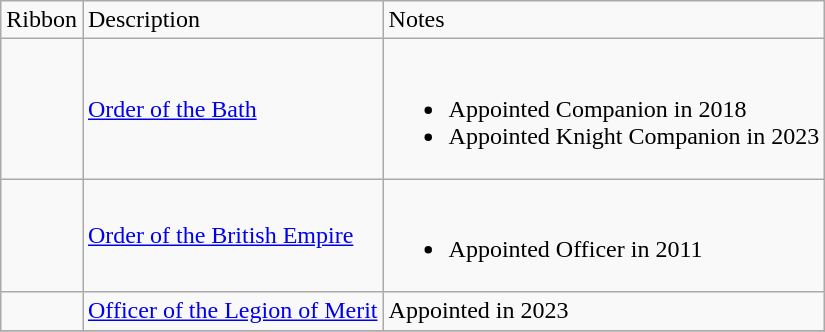<table class="wikitable">
<tr>
<td>Ribbon</td>
<td>Description</td>
<td>Notes</td>
</tr>
<tr>
<td></td>
<td><a href='#'>Order of the Bath</a></td>
<td><br><ul><li>Appointed Companion in 2018</li><li>Appointed Knight Companion in 2023</li></ul></td>
</tr>
<tr>
<td></td>
<td><a href='#'>Order of the British Empire</a></td>
<td><br><ul><li>Appointed Officer in 2011</li></ul></td>
</tr>
<tr>
<td></td>
<td><a href='#'>Officer of the Legion of Merit</a></td>
<td>Appointed in 2023</td>
</tr>
<tr>
</tr>
</table>
